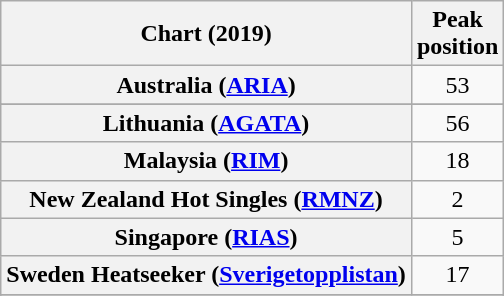<table class="wikitable sortable plainrowheaders" style="text-align:center">
<tr>
<th scope="col">Chart (2019)</th>
<th scope="col">Peak<br>position</th>
</tr>
<tr>
<th scope="row">Australia (<a href='#'>ARIA</a>)</th>
<td>53</td>
</tr>
<tr>
</tr>
<tr>
<th scope="row">Lithuania (<a href='#'>AGATA</a>)</th>
<td>56</td>
</tr>
<tr>
<th scope="row">Malaysia (<a href='#'>RIM</a>)</th>
<td>18</td>
</tr>
<tr>
<th scope="row">New Zealand Hot Singles (<a href='#'>RMNZ</a>)</th>
<td>2</td>
</tr>
<tr>
<th scope="row">Singapore (<a href='#'>RIAS</a>)</th>
<td>5</td>
</tr>
<tr>
<th scope="row">Sweden Heatseeker (<a href='#'>Sverigetopplistan</a>)</th>
<td>17</td>
</tr>
<tr>
</tr>
<tr>
</tr>
</table>
